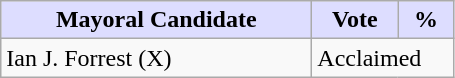<table class="wikitable">
<tr>
<th style="background:#ddf; width:200px;">Mayoral Candidate </th>
<th style="background:#ddf; width:50px;">Vote</th>
<th style="background:#ddf; width:30px;">%</th>
</tr>
<tr>
<td>Ian J. Forrest (X)</td>
<td colspan="2">Acclaimed</td>
</tr>
</table>
